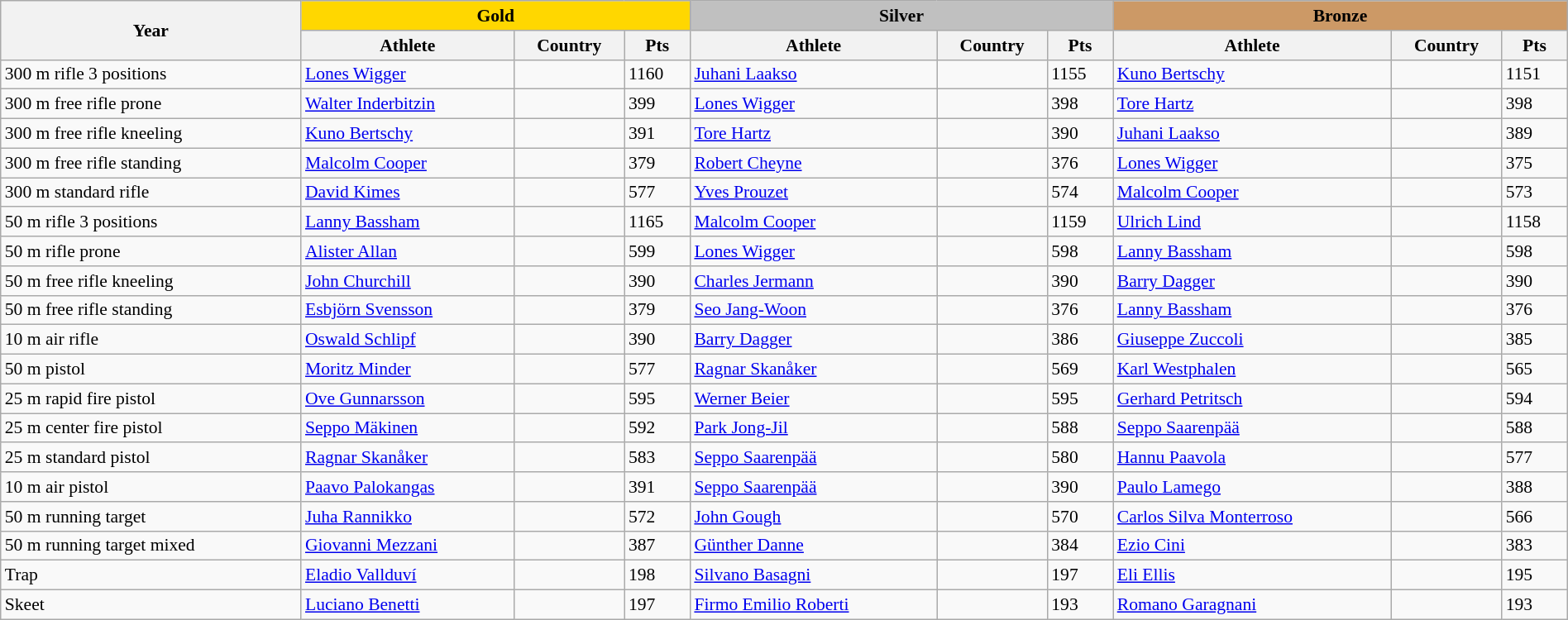<table class="wikitable" width=100% style="font-size:90%; text-align:left;">
<tr align=center>
<th rowspan=2>Year</th>
<td colspan=3 bgcolor=gold><strong>Gold</strong></td>
<td colspan=3 bgcolor=silver><strong>Silver</strong></td>
<td colspan=3 bgcolor=cc9966><strong>Bronze</strong></td>
</tr>
<tr>
<th>Athlete</th>
<th>Country</th>
<th>Pts</th>
<th>Athlete</th>
<th>Country</th>
<th>Pts</th>
<th>Athlete</th>
<th>Country</th>
<th>Pts</th>
</tr>
<tr>
<td>300 m rifle 3 positions</td>
<td><a href='#'>Lones Wigger</a></td>
<td></td>
<td>1160</td>
<td><a href='#'>Juhani Laakso</a></td>
<td></td>
<td>1155</td>
<td><a href='#'>Kuno Bertschy</a></td>
<td></td>
<td>1151</td>
</tr>
<tr>
<td>300 m free rifle prone</td>
<td><a href='#'>Walter Inderbitzin</a></td>
<td></td>
<td>399</td>
<td><a href='#'>Lones Wigger</a></td>
<td></td>
<td>398</td>
<td><a href='#'>Tore Hartz</a></td>
<td></td>
<td>398</td>
</tr>
<tr>
<td>300 m free rifle kneeling</td>
<td><a href='#'>Kuno Bertschy</a></td>
<td></td>
<td>391</td>
<td><a href='#'>Tore Hartz</a></td>
<td></td>
<td>390</td>
<td><a href='#'>Juhani Laakso</a></td>
<td></td>
<td>389</td>
</tr>
<tr>
<td>300 m free rifle standing</td>
<td><a href='#'>Malcolm Cooper</a></td>
<td></td>
<td>379</td>
<td><a href='#'>Robert Cheyne</a></td>
<td></td>
<td>376</td>
<td><a href='#'>Lones Wigger</a></td>
<td></td>
<td>375</td>
</tr>
<tr>
<td>300 m standard rifle</td>
<td><a href='#'>David Kimes</a></td>
<td></td>
<td>577</td>
<td><a href='#'>Yves Prouzet</a></td>
<td></td>
<td>574</td>
<td><a href='#'>Malcolm Cooper</a></td>
<td></td>
<td>573</td>
</tr>
<tr>
<td>50 m rifle 3 positions</td>
<td><a href='#'>Lanny Bassham</a></td>
<td></td>
<td>1165</td>
<td><a href='#'>Malcolm Cooper</a></td>
<td></td>
<td>1159</td>
<td><a href='#'>Ulrich Lind</a></td>
<td></td>
<td>1158</td>
</tr>
<tr>
<td>50 m rifle prone</td>
<td><a href='#'>Alister Allan</a></td>
<td></td>
<td>599</td>
<td><a href='#'>Lones Wigger</a></td>
<td></td>
<td>598</td>
<td><a href='#'>Lanny Bassham</a></td>
<td></td>
<td>598</td>
</tr>
<tr>
<td>50 m free rifle kneeling</td>
<td><a href='#'>John Churchill</a></td>
<td></td>
<td>390</td>
<td><a href='#'>Charles Jermann</a></td>
<td></td>
<td>390</td>
<td><a href='#'>Barry Dagger</a></td>
<td></td>
<td>390</td>
</tr>
<tr>
<td>50 m free rifle standing</td>
<td><a href='#'>Esbjörn Svensson</a></td>
<td></td>
<td>379</td>
<td><a href='#'>Seo Jang-Woon</a></td>
<td></td>
<td>376</td>
<td><a href='#'>Lanny Bassham</a></td>
<td></td>
<td>376</td>
</tr>
<tr>
<td>10 m air rifle</td>
<td><a href='#'>Oswald Schlipf</a></td>
<td></td>
<td>390</td>
<td><a href='#'>Barry Dagger</a></td>
<td></td>
<td>386</td>
<td><a href='#'>Giuseppe Zuccoli</a></td>
<td></td>
<td>385</td>
</tr>
<tr>
<td>50 m pistol</td>
<td><a href='#'>Moritz Minder</a></td>
<td></td>
<td>577</td>
<td><a href='#'>Ragnar Skanåker</a></td>
<td></td>
<td>569</td>
<td><a href='#'>Karl Westphalen</a></td>
<td></td>
<td>565</td>
</tr>
<tr>
<td>25 m rapid fire pistol</td>
<td><a href='#'>Ove Gunnarsson</a></td>
<td></td>
<td>595</td>
<td><a href='#'>Werner Beier</a></td>
<td></td>
<td>595</td>
<td><a href='#'>Gerhard Petritsch</a></td>
<td></td>
<td>594</td>
</tr>
<tr>
<td>25 m center fire pistol</td>
<td><a href='#'>Seppo Mäkinen</a></td>
<td></td>
<td>592</td>
<td><a href='#'>Park Jong-Jil</a></td>
<td></td>
<td>588</td>
<td><a href='#'>Seppo Saarenpää</a></td>
<td></td>
<td>588</td>
</tr>
<tr>
<td>25 m standard pistol</td>
<td><a href='#'>Ragnar Skanåker</a></td>
<td></td>
<td>583</td>
<td><a href='#'>Seppo Saarenpää</a></td>
<td></td>
<td>580</td>
<td><a href='#'>Hannu Paavola</a></td>
<td></td>
<td>577</td>
</tr>
<tr>
<td>10 m air pistol</td>
<td><a href='#'>Paavo Palokangas</a></td>
<td></td>
<td>391</td>
<td><a href='#'>Seppo Saarenpää</a></td>
<td></td>
<td>390</td>
<td><a href='#'>Paulo Lamego</a></td>
<td></td>
<td>388</td>
</tr>
<tr>
<td>50 m running target</td>
<td><a href='#'>Juha Rannikko</a></td>
<td></td>
<td>572</td>
<td><a href='#'>John Gough</a></td>
<td></td>
<td>570</td>
<td><a href='#'>Carlos Silva Monterroso</a></td>
<td></td>
<td>566</td>
</tr>
<tr>
<td>50 m running target mixed</td>
<td><a href='#'>Giovanni Mezzani</a></td>
<td></td>
<td>387</td>
<td><a href='#'>Günther Danne</a></td>
<td></td>
<td>384</td>
<td><a href='#'>Ezio Cini</a></td>
<td></td>
<td>383</td>
</tr>
<tr>
<td>Trap</td>
<td><a href='#'>Eladio Vallduví</a></td>
<td></td>
<td>198</td>
<td><a href='#'>Silvano Basagni</a></td>
<td></td>
<td>197</td>
<td><a href='#'>Eli Ellis</a></td>
<td></td>
<td>195</td>
</tr>
<tr>
<td>Skeet</td>
<td><a href='#'>Luciano Benetti</a></td>
<td></td>
<td>197</td>
<td><a href='#'>Firmo Emilio Roberti</a></td>
<td></td>
<td>193</td>
<td><a href='#'>Romano Garagnani</a></td>
<td></td>
<td>193</td>
</tr>
</table>
